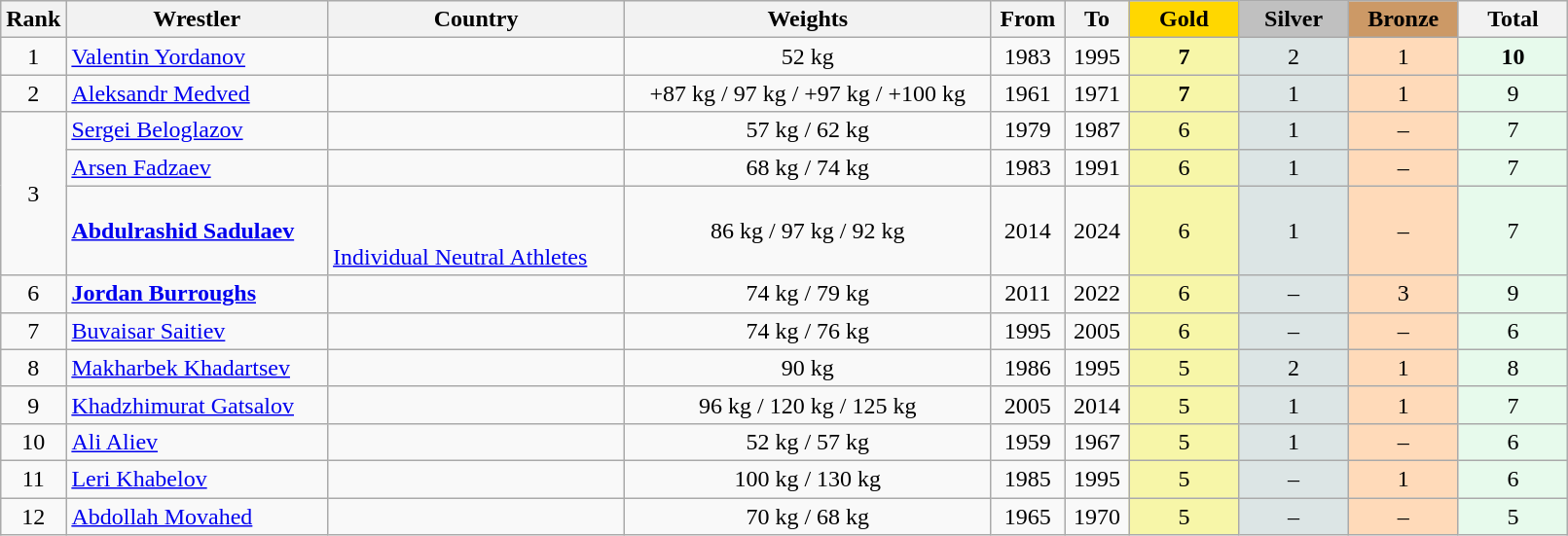<table class="wikitable plainrowheaders" width=85% style="text-align:center;">
<tr style="background-color:#EDEDED;">
<th class="hintergrundfarbe5" style="width:1em">Rank</th>
<th class="hintergrundfarbe5">Wrestler</th>
<th class="hintergrundfarbe5">Country</th>
<th class="hintergrundfarbe5">Weights</th>
<th class="hintergrundfarbe5">From</th>
<th class="hintergrundfarbe5">To</th>
<th style="background:    gold; width:7%">Gold</th>
<th style="background:  silver; width:7%">Silver</th>
<th style="background: #CC9966; width:7%">Bronze</th>
<th class="hintergrundfarbe5" style="width:7%">Total</th>
</tr>
<tr>
<td>1</td>
<td align="left"><a href='#'>Valentin Yordanov</a></td>
<td align="left"></td>
<td>52 kg</td>
<td>1983</td>
<td>1995</td>
<td bgcolor="#F7F6A8"><strong>7</strong></td>
<td bgcolor="#DCE5E5">2</td>
<td bgcolor="#FFDAB9">1</td>
<td bgcolor="#E7FAEC"><strong>10</strong></td>
</tr>
<tr align="center">
<td>2</td>
<td align="left"><a href='#'>Aleksandr Medved</a></td>
<td align="left"></td>
<td>+87 kg / 97 kg / +97 kg / +100 kg</td>
<td>1961</td>
<td>1971</td>
<td bgcolor="#F7F6A8"><strong>7</strong></td>
<td bgcolor="#DCE5E5">1</td>
<td bgcolor="#FFDAB9">1</td>
<td bgcolor="#E7FAEC">9</td>
</tr>
<tr align="center">
<td rowspan="3">3</td>
<td align="left"><a href='#'>Sergei Beloglazov</a></td>
<td align="left"></td>
<td>57 kg / 62 kg</td>
<td>1979</td>
<td>1987</td>
<td bgcolor="#F7F6A8">6</td>
<td bgcolor="#DCE5E5">1</td>
<td bgcolor="#FFDAB9">–</td>
<td bgcolor="#E7FAEC">7</td>
</tr>
<tr align="center">
<td align="left"><a href='#'>Arsen Fadzaev</a></td>
<td align="left"></td>
<td>68 kg / 74 kg</td>
<td>1983</td>
<td>1991</td>
<td bgcolor="#F7F6A8">6</td>
<td bgcolor="#DCE5E5">1</td>
<td bgcolor="#FFDAB9">–</td>
<td bgcolor="#E7FAEC">7</td>
</tr>
<tr align="center">
<td align="left"><strong><a href='#'>Abdulrashid Sadulaev</a></strong></td>
<td align="left"><br><br> <a href='#'>Individual Neutral Athletes</a></td>
<td>86 kg / 97 kg / 92 kg</td>
<td>2014</td>
<td>2024</td>
<td bgcolor="#F7F6A8">6</td>
<td bgcolor="#DCE5E5">1</td>
<td bgcolor="#FFDAB9">–</td>
<td bgcolor="#E7FAEC">7</td>
</tr>
<tr align="center">
<td>6</td>
<td align="left"><strong><a href='#'>Jordan Burroughs</a></strong></td>
<td align="left"></td>
<td>74 kg / 79 kg</td>
<td>2011</td>
<td>2022</td>
<td bgcolor="#F7F6A8">6</td>
<td bgcolor="#DCE5E5">–</td>
<td bgcolor="#FFDAB9">3</td>
<td bgcolor="#E7FAEC">9</td>
</tr>
<tr align="center">
<td>7</td>
<td align="left"><a href='#'>Buvaisar Saitiev</a></td>
<td align="left"></td>
<td>74 kg / 76 kg</td>
<td>1995</td>
<td>2005</td>
<td bgcolor="#F7F6A8">6</td>
<td bgcolor="#DCE5E5">–</td>
<td bgcolor="#FFDAB9">–</td>
<td bgcolor="#E7FAEC">6</td>
</tr>
<tr align="center">
<td>8</td>
<td align="left"><a href='#'>Makharbek Khadartsev</a></td>
<td align="left"><br></td>
<td>90 kg</td>
<td>1986</td>
<td>1995</td>
<td bgcolor="#F7F6A8">5</td>
<td bgcolor="#DCE5E5">2</td>
<td bgcolor="#FFDAB9">1</td>
<td bgcolor="#E7FAEC">8</td>
</tr>
<tr align="center">
<td>9</td>
<td align="left"><a href='#'>Khadzhimurat Gatsalov</a></td>
<td align="left"></td>
<td>96 kg / 120 kg / 125 kg</td>
<td>2005</td>
<td>2014</td>
<td bgcolor="#F7F6A8">5</td>
<td bgcolor="#DCE5E5">1</td>
<td bgcolor="#FFDAB9">1</td>
<td bgcolor="#E7FAEC">7</td>
</tr>
<tr align="center">
<td>10</td>
<td align="left"><a href='#'>Ali Aliev</a></td>
<td align="left"></td>
<td>52 kg / 57 kg</td>
<td>1959</td>
<td>1967</td>
<td bgcolor="#F7F6A8">5</td>
<td bgcolor="#DCE5E5">1</td>
<td bgcolor="#FFDAB9">–</td>
<td bgcolor="#E7FAEC">6</td>
</tr>
<tr align="center">
<td>11</td>
<td align="left"><a href='#'>Leri Khabelov</a></td>
<td align="left"><br></td>
<td>100 kg / 130 kg</td>
<td>1985</td>
<td>1995</td>
<td bgcolor="#F7F6A8">5</td>
<td bgcolor="#DCE5E5">–</td>
<td bgcolor="#FFDAB9">1</td>
<td bgcolor="#E7FAEC">6</td>
</tr>
<tr align="center">
<td>12</td>
<td align="left"><a href='#'>Abdollah Movahed</a></td>
<td align="left"></td>
<td>70 kg / 68 kg</td>
<td>1965</td>
<td>1970</td>
<td bgcolor="#F7F6A8">5</td>
<td bgcolor="#DCE5E5">–</td>
<td bgcolor="#FFDAB9">–</td>
<td bgcolor="#E7FAEC">5</td>
</tr>
</table>
